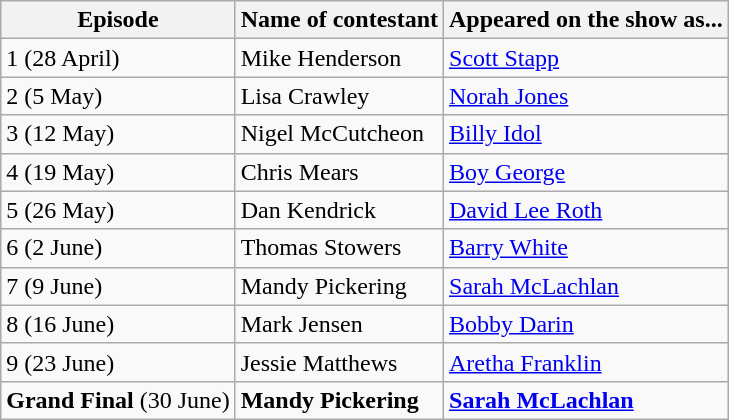<table class="wikitable">
<tr>
<th>Episode</th>
<th>Name of contestant</th>
<th>Appeared on the show as...</th>
</tr>
<tr>
<td>1 (28 April)</td>
<td>Mike Henderson</td>
<td><a href='#'>Scott Stapp</a></td>
</tr>
<tr>
<td>2 (5 May)</td>
<td>Lisa Crawley</td>
<td><a href='#'>Norah Jones</a></td>
</tr>
<tr>
<td>3 (12 May)</td>
<td>Nigel McCutcheon</td>
<td><a href='#'>Billy Idol</a></td>
</tr>
<tr>
<td>4 (19 May)</td>
<td>Chris Mears</td>
<td><a href='#'>Boy George</a></td>
</tr>
<tr>
<td>5 (26 May)</td>
<td>Dan Kendrick</td>
<td><a href='#'>David Lee Roth</a></td>
</tr>
<tr>
<td>6 (2 June)</td>
<td>Thomas Stowers</td>
<td><a href='#'>Barry White</a></td>
</tr>
<tr>
<td>7 (9 June)</td>
<td>Mandy Pickering</td>
<td><a href='#'>Sarah McLachlan</a></td>
</tr>
<tr>
<td>8 (16 June)</td>
<td>Mark Jensen</td>
<td><a href='#'>Bobby Darin</a></td>
</tr>
<tr>
<td>9 (23 June)</td>
<td>Jessie Matthews</td>
<td><a href='#'>Aretha Franklin</a></td>
</tr>
<tr>
<td><strong>Grand Final</strong> (30 June)</td>
<td><strong>Mandy Pickering</strong></td>
<td><strong><a href='#'>Sarah McLachlan</a></strong></td>
</tr>
</table>
